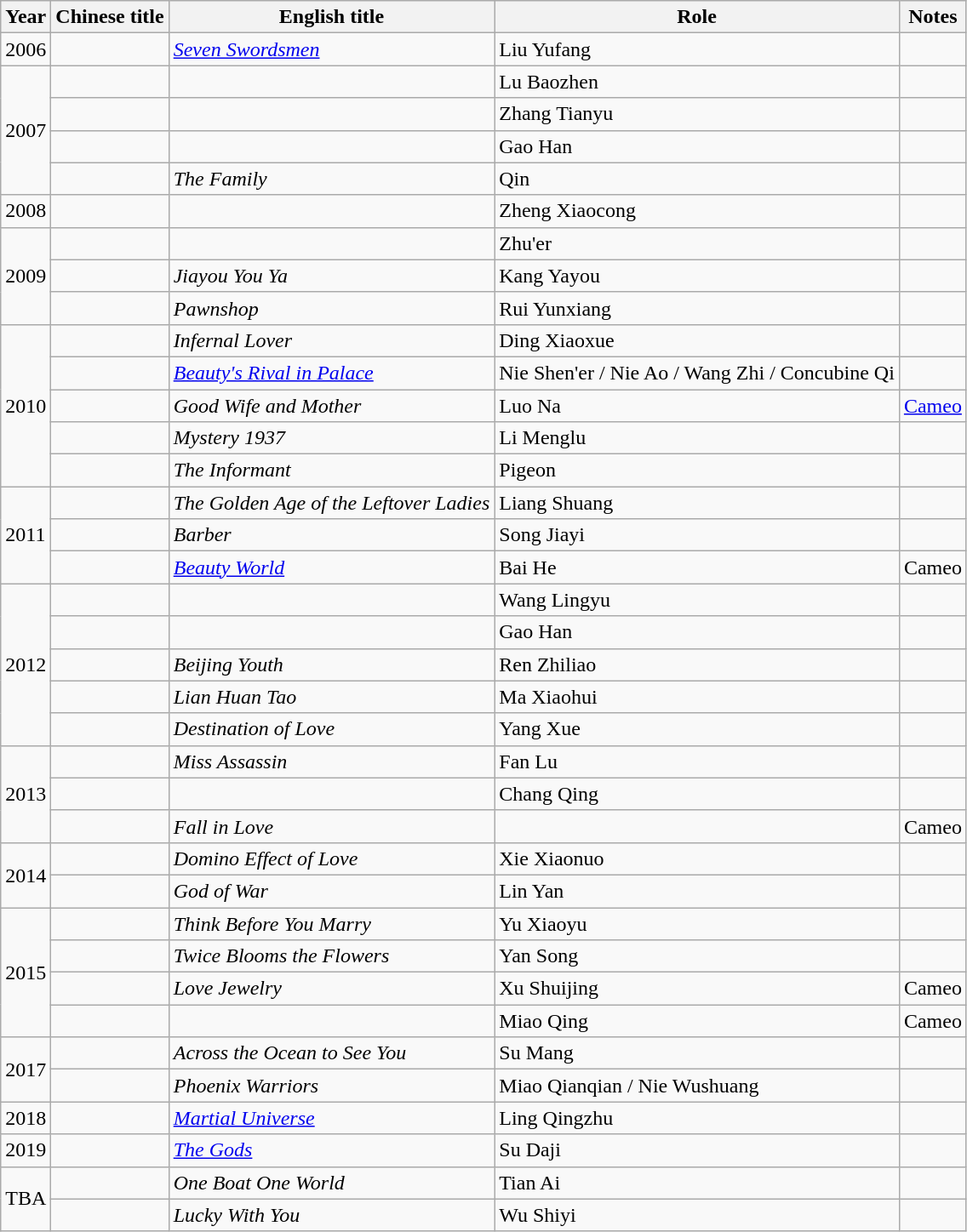<table class="wikitable sortable">
<tr>
<th>Year</th>
<th>Chinese title</th>
<th>English title</th>
<th>Role</th>
<th class="unsortable">Notes</th>
</tr>
<tr>
<td>2006</td>
<td></td>
<td><em><a href='#'>Seven Swordsmen</a></em></td>
<td>Liu Yufang</td>
<td></td>
</tr>
<tr>
<td rowspan=4>2007</td>
<td></td>
<td></td>
<td>Lu Baozhen</td>
<td></td>
</tr>
<tr>
<td></td>
<td></td>
<td>Zhang Tianyu</td>
<td></td>
</tr>
<tr>
<td></td>
<td></td>
<td>Gao Han</td>
<td></td>
</tr>
<tr>
<td></td>
<td><em>The Family</em></td>
<td>Qin</td>
<td></td>
</tr>
<tr>
<td>2008</td>
<td></td>
<td></td>
<td>Zheng Xiaocong</td>
<td></td>
</tr>
<tr>
<td rowspan=3>2009</td>
<td></td>
<td></td>
<td>Zhu'er</td>
<td></td>
</tr>
<tr>
<td></td>
<td><em>Jiayou You Ya</em></td>
<td>Kang Yayou</td>
<td></td>
</tr>
<tr>
<td></td>
<td><em>Pawnshop</em></td>
<td>Rui Yunxiang</td>
<td></td>
</tr>
<tr>
<td rowspan=5>2010</td>
<td></td>
<td><em>Infernal Lover</em></td>
<td>Ding Xiaoxue</td>
<td></td>
</tr>
<tr>
<td></td>
<td><em><a href='#'>Beauty's Rival in Palace</a></em></td>
<td>Nie Shen'er / Nie Ao / Wang Zhi / Concubine Qi</td>
<td></td>
</tr>
<tr>
<td></td>
<td><em>Good Wife and Mother</em></td>
<td>Luo Na</td>
<td><a href='#'>Cameo</a></td>
</tr>
<tr>
<td></td>
<td><em>Mystery 1937</em></td>
<td>Li Menglu</td>
<td></td>
</tr>
<tr>
<td></td>
<td><em>The Informant</em></td>
<td>Pigeon</td>
<td></td>
</tr>
<tr>
<td rowspan=3>2011</td>
<td></td>
<td><em>The Golden Age of the Leftover Ladies</em></td>
<td>Liang Shuang</td>
<td></td>
</tr>
<tr>
<td></td>
<td><em>Barber</em></td>
<td>Song Jiayi</td>
<td></td>
</tr>
<tr>
<td></td>
<td><em><a href='#'>Beauty World</a></em></td>
<td>Bai He</td>
<td>Cameo </td>
</tr>
<tr>
<td rowspan=5>2012</td>
<td></td>
<td></td>
<td>Wang Lingyu</td>
<td></td>
</tr>
<tr>
<td></td>
<td></td>
<td>Gao Han</td>
<td></td>
</tr>
<tr>
<td></td>
<td><em>Beijing Youth</em></td>
<td>Ren Zhiliao</td>
<td></td>
</tr>
<tr>
<td></td>
<td><em>Lian Huan Tao</em></td>
<td>Ma Xiaohui</td>
<td></td>
</tr>
<tr>
<td></td>
<td><em>Destination of Love</em></td>
<td>Yang Xue</td>
<td></td>
</tr>
<tr>
<td rowspan=3>2013</td>
<td></td>
<td><em>Miss Assassin</em></td>
<td>Fan Lu</td>
<td></td>
</tr>
<tr>
<td></td>
<td></td>
<td>Chang Qing</td>
<td></td>
</tr>
<tr>
<td></td>
<td><em>Fall in Love</em></td>
<td></td>
<td>Cameo</td>
</tr>
<tr>
<td rowspan=2>2014</td>
<td></td>
<td><em>Domino Effect of Love</em></td>
<td>Xie Xiaonuo</td>
<td></td>
</tr>
<tr>
<td></td>
<td><em>God of War</em></td>
<td>Lin Yan</td>
<td></td>
</tr>
<tr>
<td rowspan=4>2015</td>
<td></td>
<td><em>Think Before You Marry</em></td>
<td>Yu Xiaoyu</td>
<td></td>
</tr>
<tr>
<td></td>
<td><em>Twice Blooms the Flowers</em></td>
<td>Yan Song</td>
<td></td>
</tr>
<tr>
<td></td>
<td><em>Love Jewelry</em></td>
<td>Xu Shuijing</td>
<td>Cameo</td>
</tr>
<tr>
<td></td>
<td></td>
<td>Miao Qing</td>
<td>Cameo</td>
</tr>
<tr>
<td rowspan=2>2017</td>
<td></td>
<td><em>Across the Ocean to See You</em></td>
<td>Su Mang</td>
<td></td>
</tr>
<tr>
<td></td>
<td><em>Phoenix Warriors</em></td>
<td>Miao Qianqian / Nie Wushuang</td>
<td></td>
</tr>
<tr>
<td>2018</td>
<td></td>
<td><em><a href='#'>Martial Universe</a></em></td>
<td>Ling Qingzhu</td>
<td></td>
</tr>
<tr>
<td>2019</td>
<td></td>
<td><em><a href='#'>The Gods</a></em></td>
<td>Su Daji</td>
<td></td>
</tr>
<tr>
<td rowspan=3>TBA</td>
<td></td>
<td><em>One Boat One World</em></td>
<td>Tian Ai</td>
<td></td>
</tr>
<tr>
<td></td>
<td><em>Lucky With You</em></td>
<td>Wu Shiyi</td>
<td></td>
</tr>
</table>
